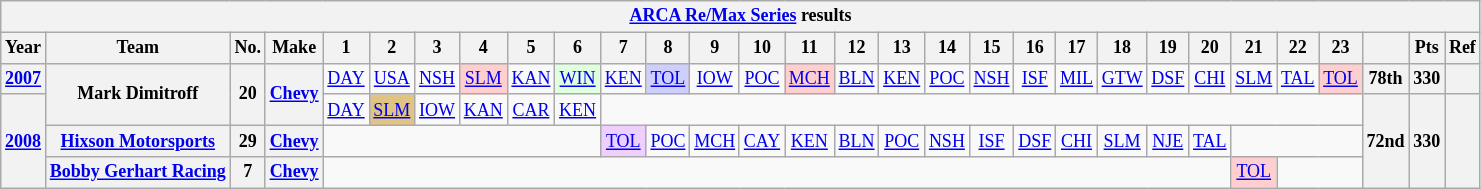<table class="wikitable" style="text-align:center; font-size:75%">
<tr>
<th colspan=48><a href='#'>ARCA Re/Max Series</a> results</th>
</tr>
<tr>
<th>Year</th>
<th>Team</th>
<th>No.</th>
<th>Make</th>
<th>1</th>
<th>2</th>
<th>3</th>
<th>4</th>
<th>5</th>
<th>6</th>
<th>7</th>
<th>8</th>
<th>9</th>
<th>10</th>
<th>11</th>
<th>12</th>
<th>13</th>
<th>14</th>
<th>15</th>
<th>16</th>
<th>17</th>
<th>18</th>
<th>19</th>
<th>20</th>
<th>21</th>
<th>22</th>
<th>23</th>
<th></th>
<th>Pts</th>
<th>Ref</th>
</tr>
<tr>
<th><a href='#'>2007</a></th>
<th rowspan=2>Mark Dimitroff</th>
<th rowspan=2>20</th>
<th rowspan=2><a href='#'>Chevy</a></th>
<td><a href='#'>DAY</a></td>
<td><a href='#'>USA</a></td>
<td><a href='#'>NSH</a></td>
<td style="background:#FFCFCF;"><a href='#'>SLM</a><br></td>
<td><a href='#'>KAN</a></td>
<td style="background:#DFFFDF;"><a href='#'>WIN</a><br></td>
<td><a href='#'>KEN</a></td>
<td style="background:#CFCFFF;"><a href='#'>TOL</a><br></td>
<td><a href='#'>IOW</a></td>
<td><a href='#'>POC</a></td>
<td style="background:#FFCFCF;"><a href='#'>MCH</a><br></td>
<td><a href='#'>BLN</a></td>
<td><a href='#'>KEN</a></td>
<td><a href='#'>POC</a></td>
<td><a href='#'>NSH</a></td>
<td><a href='#'>ISF</a></td>
<td><a href='#'>MIL</a></td>
<td><a href='#'>GTW</a></td>
<td><a href='#'>DSF</a></td>
<td><a href='#'>CHI</a></td>
<td><a href='#'>SLM</a></td>
<td><a href='#'>TAL</a></td>
<td style="background:#FFCFCF;"><a href='#'>TOL</a><br></td>
<th>78th</th>
<th>330</th>
<th></th>
</tr>
<tr>
<th rowspan=3><a href='#'>2008</a></th>
<td><a href='#'>DAY</a></td>
<td style="background:#DFC484;"><a href='#'>SLM</a><br></td>
<td><a href='#'>IOW</a></td>
<td><a href='#'>KAN</a></td>
<td><a href='#'>CAR</a></td>
<td><a href='#'>KEN</a></td>
<td colspan=17></td>
<th rowspan=3>72nd</th>
<th rowspan=3>330</th>
<th rowspan=3></th>
</tr>
<tr>
<th><a href='#'>Hixson Motorsports</a></th>
<th>29</th>
<th><a href='#'>Chevy</a></th>
<td colspan=6></td>
<td style="background:#EFCFFF;"><a href='#'>TOL</a><br></td>
<td><a href='#'>POC</a></td>
<td><a href='#'>MCH</a></td>
<td><a href='#'>CAY</a></td>
<td><a href='#'>KEN</a></td>
<td><a href='#'>BLN</a></td>
<td><a href='#'>POC</a></td>
<td><a href='#'>NSH</a></td>
<td><a href='#'>ISF</a></td>
<td><a href='#'>DSF</a></td>
<td><a href='#'>CHI</a></td>
<td><a href='#'>SLM</a></td>
<td><a href='#'>NJE</a></td>
<td><a href='#'>TAL</a></td>
<td colspan=3></td>
</tr>
<tr>
<th><a href='#'>Bobby Gerhart Racing</a></th>
<th>7</th>
<th><a href='#'>Chevy</a></th>
<td colspan=20></td>
<td style="background:#FFCFCF;"><a href='#'>TOL</a><br></td>
<td colspan=2></td>
</tr>
</table>
